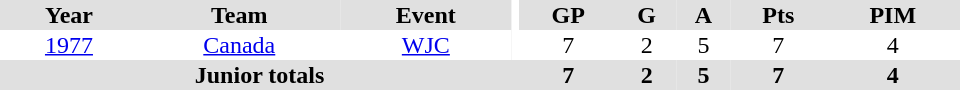<table border="0" cellpadding="1" cellspacing="0" ID="Table3" style="text-align:center; width:40em">
<tr bgcolor="#e0e0e0">
<th>Year</th>
<th>Team</th>
<th>Event</th>
<th rowspan="102" bgcolor="#ffffff"></th>
<th>GP</th>
<th>G</th>
<th>A</th>
<th>Pts</th>
<th>PIM</th>
</tr>
<tr>
<td><a href='#'>1977</a></td>
<td><a href='#'>Canada</a></td>
<td><a href='#'>WJC</a></td>
<td>7</td>
<td>2</td>
<td>5</td>
<td>7</td>
<td>4</td>
</tr>
<tr bgcolor="#e0e0e0">
<th colspan="4">Junior totals</th>
<th>7</th>
<th>2</th>
<th>5</th>
<th>7</th>
<th>4</th>
</tr>
</table>
